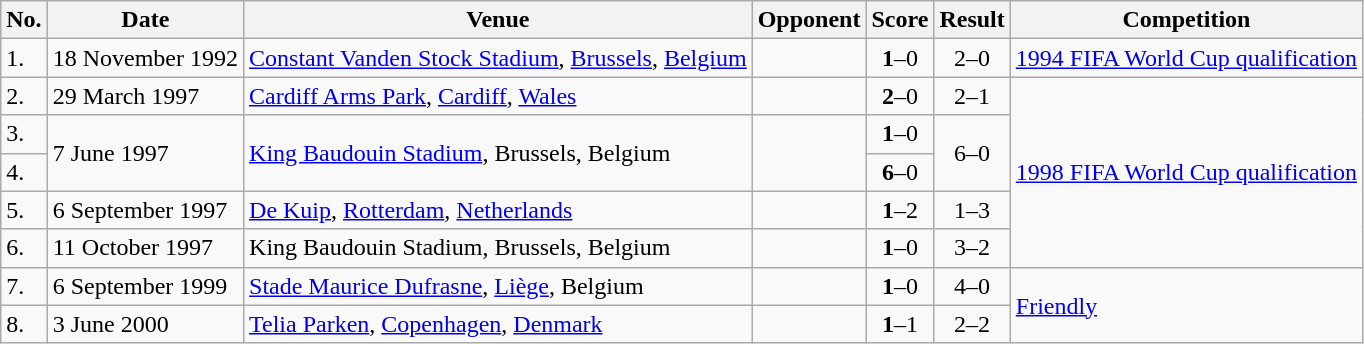<table class="wikitable">
<tr>
<th>No.</th>
<th>Date</th>
<th>Venue</th>
<th>Opponent</th>
<th>Score</th>
<th>Result</th>
<th>Competition</th>
</tr>
<tr>
<td>1.</td>
<td>18 November 1992</td>
<td><a href='#'>Constant Vanden Stock Stadium</a>, <a href='#'>Brussels</a>, <a href='#'>Belgium</a></td>
<td></td>
<td align=center><strong>1</strong>–0</td>
<td align=center>2–0</td>
<td><a href='#'>1994 FIFA World Cup qualification</a></td>
</tr>
<tr>
<td>2.</td>
<td>29 March 1997</td>
<td><a href='#'>Cardiff Arms Park</a>, <a href='#'>Cardiff</a>, <a href='#'>Wales</a></td>
<td></td>
<td align=center><strong>2</strong>–0</td>
<td align=center>2–1</td>
<td rowspan=5><a href='#'>1998 FIFA World Cup qualification</a></td>
</tr>
<tr>
<td>3.</td>
<td rowspan=2>7 June 1997</td>
<td rowspan=2><a href='#'>King Baudouin Stadium</a>, Brussels, Belgium</td>
<td rowspan=2></td>
<td align=center><strong>1</strong>–0</td>
<td rowspan=2 align=center>6–0</td>
</tr>
<tr>
<td>4.</td>
<td align=center><strong>6</strong>–0</td>
</tr>
<tr>
<td>5.</td>
<td>6 September 1997</td>
<td><a href='#'>De Kuip</a>, <a href='#'>Rotterdam</a>, <a href='#'>Netherlands</a></td>
<td></td>
<td align=center><strong>1</strong>–2</td>
<td align=center>1–3</td>
</tr>
<tr>
<td>6.</td>
<td>11 October 1997</td>
<td>King Baudouin Stadium, Brussels, Belgium</td>
<td></td>
<td align=center><strong>1</strong>–0</td>
<td align=center>3–2</td>
</tr>
<tr>
<td>7.</td>
<td>6 September 1999</td>
<td><a href='#'>Stade Maurice Dufrasne</a>, <a href='#'>Liège</a>, Belgium</td>
<td></td>
<td align=center><strong>1</strong>–0</td>
<td align=center>4–0</td>
<td rowspan=2><a href='#'>Friendly</a></td>
</tr>
<tr>
<td>8.</td>
<td>3 June 2000</td>
<td><a href='#'>Telia Parken</a>, <a href='#'>Copenhagen</a>, <a href='#'>Denmark</a></td>
<td></td>
<td align=center><strong>1</strong>–1</td>
<td align=center>2–2</td>
</tr>
</table>
